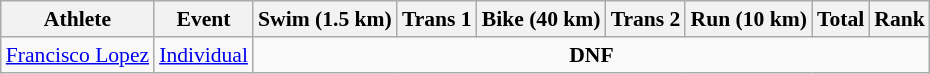<table class="wikitable" style="font-size:90%">
<tr>
<th>Athlete</th>
<th>Event</th>
<th>Swim (1.5 km)</th>
<th>Trans 1</th>
<th>Bike (40 km)</th>
<th>Trans 2</th>
<th>Run (10 km)</th>
<th>Total</th>
<th>Rank</th>
</tr>
<tr>
<td><a href='#'>Francisco Lopez</a></td>
<td><a href='#'>Individual</a></td>
<td align=center colspan=7><strong>DNF</strong></td>
</tr>
</table>
